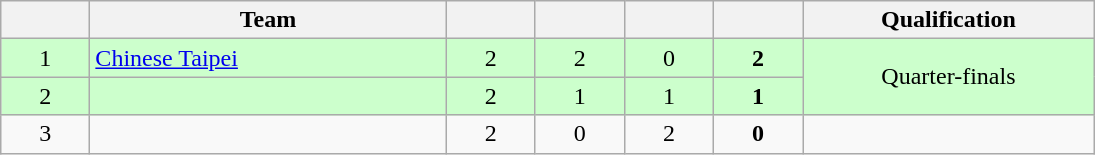<table class=wikitable style="text-align:center" width=730>
<tr>
<th width=5.5%></th>
<th width=22%>Team</th>
<th width=5.5%></th>
<th width=5.5%></th>
<th width=5.5%></th>
<th width=5.5%></th>
<th width=18%>Qualification</th>
</tr>
<tr bgcolor=ccffcc>
<td>1</td>
<td style="text-align:left"> <a href='#'>Chinese Taipei</a></td>
<td>2</td>
<td>2</td>
<td>0</td>
<td><strong>2</strong></td>
<td rowspan=2>Quarter-finals</td>
</tr>
<tr bgcolor=ccffcc>
<td>2</td>
<td style="text-align:left"></td>
<td>2</td>
<td>1</td>
<td>1</td>
<td><strong>1</strong></td>
</tr>
<tr>
<td>3</td>
<td style="text-align:left"></td>
<td>2</td>
<td>0</td>
<td>2</td>
<td><strong>0</strong></td>
<td></td>
</tr>
</table>
